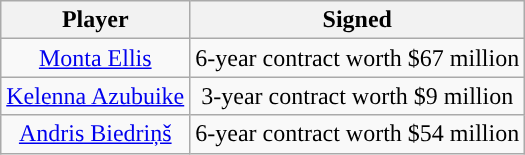<table class="wikitable sortable sortable">
<tr>
<th>Player</th>
<th>Signed</th>
</tr>
<tr style="text-align: center">
<td><a href='#'>Monta Ellis</a></td>
<td>6-year contract worth $67 million</td>
</tr>
<tr style="text-align: center">
<td><a href='#'>Kelenna Azubuike</a></td>
<td>3-year contract worth $9 million</td>
</tr>
<tr style="text-align: center">
<td><a href='#'>Andris Biedriņš</a></td>
<td>6-year contract worth $54 million</td>
</tr>
</table>
